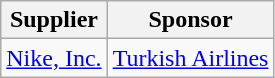<table class="wikitable">
<tr>
<th>Supplier</th>
<th>Sponsor</th>
</tr>
<tr>
<td> <a href='#'>Nike, Inc.</a></td>
<td> <a href='#'>Turkish Airlines</a></td>
</tr>
</table>
